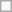<table style="float:left" class="wikitable"|>
<tr>
<td></td>
</tr>
</table>
